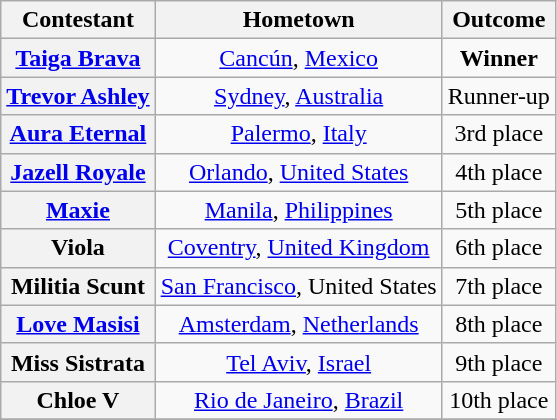<table class="wikitable sortable" style="text-align:center">
<tr>
<th scope="col">Contestant</th>
<th scope="col">Hometown</th>
<th scope="col">Outcome</th>
</tr>
<tr>
<th scope="row"><a href='#'>Taiga Brava</a></th>
<td><a href='#'>Cancún</a>, <a href='#'>Mexico</a></td>
<td><strong>Winner</strong></td>
</tr>
<tr>
<th scope="row"><a href='#'>Trevor Ashley</a></th>
<td><a href='#'>Sydney</a>, <a href='#'>Australia</a></td>
<td>Runner-up</td>
</tr>
<tr>
<th scope="row"><a href='#'>Aura Eternal</a></th>
<td><a href='#'>Palermo</a>, <a href='#'>Italy</a></td>
<td>3rd place</td>
</tr>
<tr>
<th scope="row" nowrap><a href='#'>Jazell Royale</a></th>
<td><a href='#'>Orlando</a>, <a href='#'>United States</a></td>
<td>4th place</td>
</tr>
<tr>
<th scope="row"><a href='#'>Maxie</a></th>
<td><a href='#'>Manila</a>, <a href='#'>Philippines</a></td>
<td>5th place</td>
</tr>
<tr>
<th scope="row">Viola</th>
<td><a href='#'>Coventry</a>, <a href='#'>United Kingdom</a></td>
<td>6th place</td>
</tr>
<tr>
<th scope="row">Militia Scunt</th>
<td nowrap><a href='#'>San Francisco</a>, United States</td>
<td>7th place</td>
</tr>
<tr>
<th scope="row"><a href='#'>Love Masisi</a></th>
<td><a href='#'>Amsterdam</a>, <a href='#'>Netherlands</a></td>
<td>8th place</td>
</tr>
<tr>
<th scope="row">Miss Sistrata</th>
<td><a href='#'>Tel Aviv</a>, <a href='#'>Israel</a></td>
<td>9th place</td>
</tr>
<tr>
<th scope="row">Chloe V</th>
<td><a href='#'>Rio de Janeiro</a>, <a href='#'>Brazil</a></td>
<td>10th place</td>
</tr>
<tr>
</tr>
</table>
